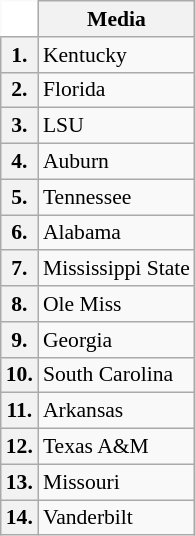<table class="wikitable" style="white-space:nowrap; font-size:90%;">
<tr>
<td ! colspan=1 style="background:white; border-top-style:hidden; border-left-style:hidden;"></td>
<th>Media</th>
</tr>
<tr>
<th>1.</th>
<td>Kentucky</td>
</tr>
<tr>
<th>2.</th>
<td>Florida</td>
</tr>
<tr>
<th>3.</th>
<td>LSU</td>
</tr>
<tr>
<th>4.</th>
<td>Auburn</td>
</tr>
<tr>
<th>5.</th>
<td>Tennessee</td>
</tr>
<tr>
<th>6.</th>
<td>Alabama</td>
</tr>
<tr>
<th>7.</th>
<td>Mississippi State</td>
</tr>
<tr>
<th>8.</th>
<td>Ole Miss</td>
</tr>
<tr>
<th>9.</th>
<td>Georgia</td>
</tr>
<tr>
<th>10.</th>
<td>South Carolina</td>
</tr>
<tr>
<th>11.</th>
<td>Arkansas</td>
</tr>
<tr>
<th>12.</th>
<td>Texas A&M</td>
</tr>
<tr>
<th>13.</th>
<td>Missouri</td>
</tr>
<tr>
<th>14.</th>
<td>Vanderbilt</td>
</tr>
</table>
